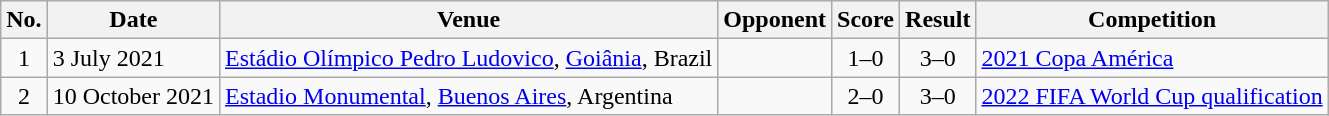<table class="wikitable sortable">
<tr>
<th scope="col">No.</th>
<th scope="col">Date</th>
<th scope="col">Venue</th>
<th scope="col">Opponent</th>
<th scope="col">Score</th>
<th scope="col">Result</th>
<th scope="col">Competition</th>
</tr>
<tr>
<td align="center">1</td>
<td>3 July 2021</td>
<td><a href='#'>Estádio Olímpico Pedro Ludovico</a>, <a href='#'>Goiânia</a>, Brazil</td>
<td></td>
<td align="center">1–0</td>
<td align="center">3–0</td>
<td><a href='#'>2021 Copa América</a></td>
</tr>
<tr>
<td align="center">2</td>
<td>10 October 2021</td>
<td><a href='#'>Estadio Monumental</a>, <a href='#'>Buenos Aires</a>, Argentina</td>
<td></td>
<td align="center">2–0</td>
<td align="center">3–0</td>
<td><a href='#'>2022 FIFA World Cup qualification</a></td>
</tr>
</table>
